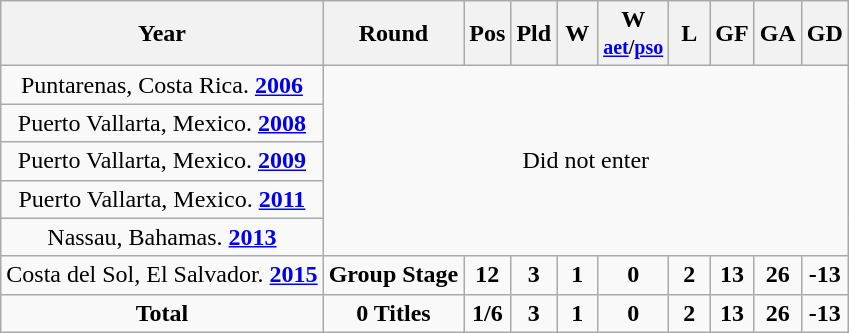<table class="wikitable" style="text-align: center;">
<tr>
<th>Year</th>
<th>Round</th>
<th width=20>Pos</th>
<th width=20>Pld</th>
<th width=20>W</th>
<th width=20>W<br><small><a href='#'>aet</a>/<a href='#'>pso</a></small></th>
<th width=20>L</th>
<th width=20>GF</th>
<th width=20>GA</th>
<th width=20>GD</th>
</tr>
<tr style="background:;">
<td>Puntarenas, Costa Rica. <strong><a href='#'>2006</a></strong></td>
<td rowspan=5 colspan=9>Did not enter</td>
</tr>
<tr style="background:;">
<td>Puerto Vallarta, Mexico. <strong><a href='#'>2008</a></strong></td>
</tr>
<tr style="background:;">
<td>Puerto Vallarta, Mexico. <strong><a href='#'>2009</a></strong></td>
</tr>
<tr style="background:;">
<td>Puerto Vallarta, Mexico. <strong><a href='#'>2011</a></strong></td>
</tr>
<tr style="background:;">
<td>Nassau, Bahamas. <strong><a href='#'>2013</a></strong></td>
</tr>
<tr style="background:;">
<td>Costa del Sol, El Salvador. <strong><a href='#'>2015</a></strong></td>
<td><strong>Group Stage</strong></td>
<td><strong>12</strong></td>
<td><strong>3</strong></td>
<td><strong>1</strong></td>
<td><strong>0</strong></td>
<td><strong>2</strong></td>
<td><strong>13</strong></td>
<td><strong>26</strong></td>
<td><strong>-13</strong></td>
</tr>
<tr>
<td><strong>Total</strong></td>
<td><strong>0 Titles</strong></td>
<td><strong>1/6</strong></td>
<td><strong>3</strong></td>
<td><strong>1</strong></td>
<td><strong>0</strong></td>
<td><strong>2</strong></td>
<td><strong>13</strong></td>
<td><strong>26</strong></td>
<td><strong>-13</strong></td>
</tr>
</table>
